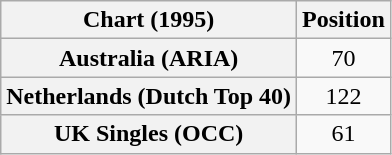<table class="wikitable sortable plainrowheaders" style="text-align:center">
<tr>
<th>Chart (1995)</th>
<th>Position</th>
</tr>
<tr>
<th scope="row">Australia (ARIA)</th>
<td>70</td>
</tr>
<tr>
<th scope="row">Netherlands (Dutch Top 40)</th>
<td>122</td>
</tr>
<tr>
<th scope="row">UK Singles (OCC)</th>
<td>61</td>
</tr>
</table>
